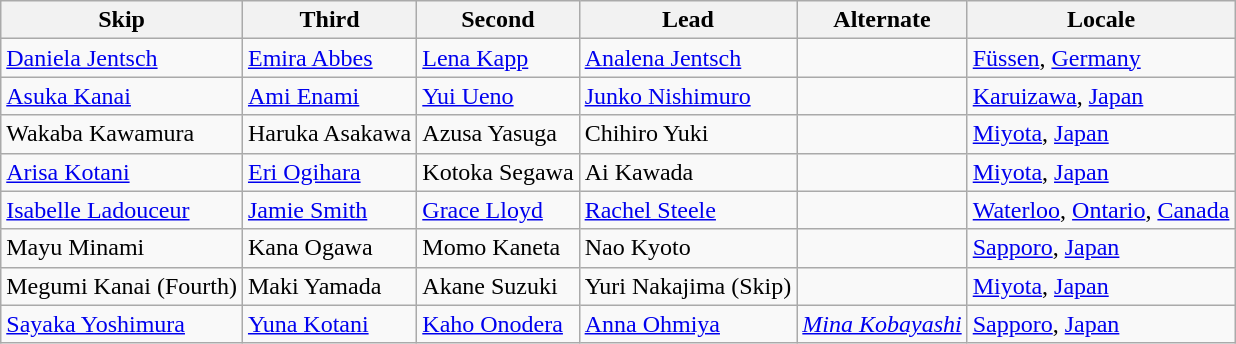<table class=wikitable>
<tr>
<th scope="col">Skip</th>
<th scope="col">Third</th>
<th scope="col">Second</th>
<th scope="col">Lead</th>
<th scope="col">Alternate</th>
<th scope="col">Locale</th>
</tr>
<tr>
<td><a href='#'>Daniela Jentsch</a></td>
<td><a href='#'>Emira Abbes</a></td>
<td><a href='#'>Lena Kapp</a></td>
<td><a href='#'>Analena Jentsch</a></td>
<td></td>
<td> <a href='#'>Füssen</a>, <a href='#'>Germany</a></td>
</tr>
<tr>
<td><a href='#'>Asuka Kanai</a></td>
<td><a href='#'>Ami Enami</a></td>
<td><a href='#'>Yui Ueno</a></td>
<td><a href='#'>Junko Nishimuro</a></td>
<td></td>
<td> <a href='#'>Karuizawa</a>, <a href='#'>Japan</a></td>
</tr>
<tr>
<td>Wakaba Kawamura</td>
<td>Haruka Asakawa</td>
<td>Azusa Yasuga</td>
<td>Chihiro Yuki</td>
<td></td>
<td> <a href='#'>Miyota</a>, <a href='#'>Japan</a></td>
</tr>
<tr>
<td><a href='#'>Arisa Kotani</a></td>
<td><a href='#'>Eri Ogihara</a></td>
<td>Kotoka Segawa</td>
<td>Ai Kawada</td>
<td></td>
<td> <a href='#'>Miyota</a>, <a href='#'>Japan</a></td>
</tr>
<tr>
<td><a href='#'>Isabelle Ladouceur</a></td>
<td><a href='#'>Jamie Smith</a></td>
<td><a href='#'>Grace Lloyd</a></td>
<td><a href='#'>Rachel Steele</a></td>
<td></td>
<td> <a href='#'>Waterloo</a>, <a href='#'>Ontario</a>, <a href='#'>Canada</a></td>
</tr>
<tr>
<td>Mayu Minami</td>
<td>Kana Ogawa</td>
<td>Momo Kaneta</td>
<td>Nao Kyoto</td>
<td></td>
<td> <a href='#'>Sapporo</a>, <a href='#'>Japan</a></td>
</tr>
<tr>
<td>Megumi Kanai (Fourth)</td>
<td>Maki Yamada</td>
<td>Akane Suzuki</td>
<td>Yuri Nakajima (Skip)</td>
<td></td>
<td> <a href='#'>Miyota</a>, <a href='#'>Japan</a></td>
</tr>
<tr>
<td><a href='#'>Sayaka Yoshimura</a></td>
<td><a href='#'>Yuna Kotani</a></td>
<td><a href='#'>Kaho Onodera</a></td>
<td><a href='#'>Anna Ohmiya</a></td>
<td><em><a href='#'>Mina Kobayashi</a></em></td>
<td> <a href='#'>Sapporo</a>, <a href='#'>Japan</a></td>
</tr>
</table>
